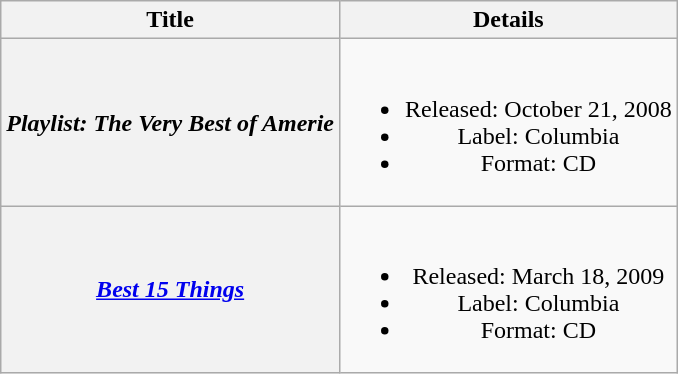<table class="wikitable plainrowheaders" style="text-align:center;">
<tr>
<th>Title</th>
<th>Details</th>
</tr>
<tr>
<th scope="row"><em>Playlist: The Very Best of Amerie</em></th>
<td><br><ul><li>Released: October 21, 2008</li><li>Label: Columbia</li><li>Format: CD</li></ul></td>
</tr>
<tr>
<th scope="row"><em><a href='#'>Best 15 Things</a></em></th>
<td><br><ul><li>Released: March 18, 2009 </li><li>Label: Columbia</li><li>Format: CD</li></ul></td>
</tr>
</table>
